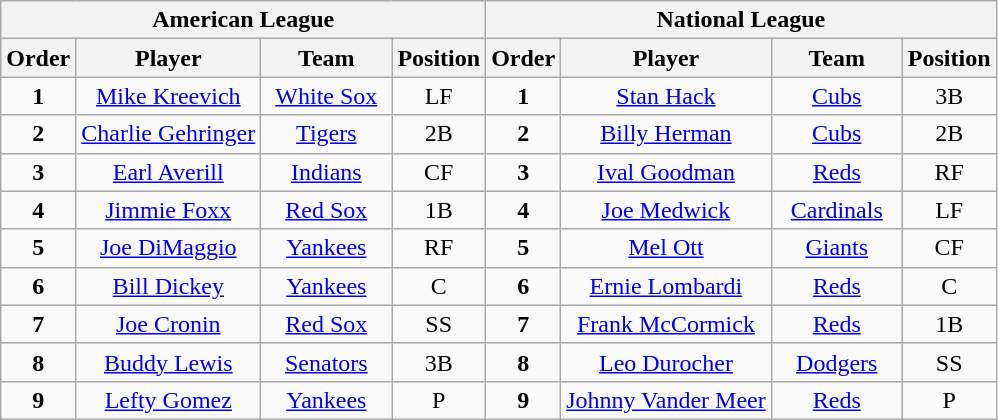<table class="wikitable" style="text-align:center;">
<tr>
<th colspan="4">American League</th>
<th colspan="4">National League</th>
</tr>
<tr>
<th>Order</th>
<th>Player</th>
<th style="width:80px;">Team</th>
<th>Position</th>
<th>Order</th>
<th>Player</th>
<th style="width:80px;">Team</th>
<th>Position</th>
</tr>
<tr>
<td><strong>1</strong></td>
<td><a href='#'>Mike Kreevich</a></td>
<td><a href='#'>White Sox</a></td>
<td>LF</td>
<td><strong>1</strong></td>
<td><a href='#'>Stan Hack</a></td>
<td><a href='#'>Cubs</a></td>
<td>3B</td>
</tr>
<tr>
<td><strong>2</strong></td>
<td><a href='#'>Charlie Gehringer</a></td>
<td><a href='#'>Tigers</a></td>
<td>2B</td>
<td><strong>2</strong></td>
<td><a href='#'>Billy Herman</a></td>
<td><a href='#'>Cubs</a></td>
<td>2B</td>
</tr>
<tr>
<td><strong>3</strong></td>
<td><a href='#'>Earl Averill</a></td>
<td><a href='#'>Indians</a></td>
<td>CF</td>
<td><strong>3</strong></td>
<td><a href='#'>Ival Goodman</a></td>
<td><a href='#'>Reds</a></td>
<td>RF</td>
</tr>
<tr>
<td><strong>4</strong></td>
<td><a href='#'>Jimmie Foxx</a></td>
<td><a href='#'>Red Sox</a></td>
<td>1B</td>
<td><strong>4</strong></td>
<td><a href='#'>Joe Medwick</a></td>
<td><a href='#'>Cardinals</a></td>
<td>LF</td>
</tr>
<tr>
<td><strong>5</strong></td>
<td><a href='#'>Joe DiMaggio</a></td>
<td><a href='#'>Yankees</a></td>
<td>RF</td>
<td><strong>5</strong></td>
<td><a href='#'>Mel Ott</a></td>
<td><a href='#'>Giants</a></td>
<td>CF</td>
</tr>
<tr>
<td><strong>6</strong></td>
<td><a href='#'>Bill Dickey</a></td>
<td><a href='#'>Yankees</a></td>
<td>C</td>
<td><strong>6</strong></td>
<td><a href='#'>Ernie Lombardi</a></td>
<td><a href='#'>Reds</a></td>
<td>C</td>
</tr>
<tr>
<td><strong>7</strong></td>
<td><a href='#'>Joe Cronin</a></td>
<td><a href='#'>Red Sox</a></td>
<td>SS</td>
<td><strong>7</strong></td>
<td><a href='#'>Frank McCormick</a></td>
<td><a href='#'>Reds</a></td>
<td>1B</td>
</tr>
<tr>
<td><strong>8</strong></td>
<td><a href='#'>Buddy Lewis</a></td>
<td><a href='#'>Senators</a></td>
<td>3B</td>
<td><strong>8</strong></td>
<td><a href='#'>Leo Durocher</a></td>
<td><a href='#'>Dodgers</a></td>
<td>SS</td>
</tr>
<tr>
<td><strong>9</strong></td>
<td><a href='#'>Lefty Gomez</a></td>
<td><a href='#'>Yankees</a></td>
<td>P</td>
<td><strong>9</strong></td>
<td><a href='#'>Johnny Vander Meer</a></td>
<td><a href='#'>Reds</a></td>
<td>P</td>
</tr>
</table>
